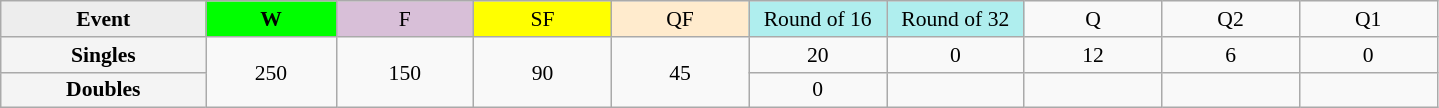<table class=wikitable style=font-size:90%;text-align:center>
<tr>
<td style="width:130px; background:#ededed;"><strong>Event</strong></td>
<td style="width:80px; background:lime;"><strong>W</strong></td>
<td style="width:85px; background:thistle;">F</td>
<td style="width:85px; background:#ff0;">SF</td>
<td style="width:85px; background:#ffebcd;">QF</td>
<td style="width:85px; background:#afeeee;">Round of 16</td>
<td style="width:85px; background:#afeeee;">Round of 32</td>
<td width=85>Q</td>
<td width=85>Q2</td>
<td width=85>Q1</td>
</tr>
<tr>
<th style="background:#f4f4f4;">Singles</th>
<td rowspan=2>250</td>
<td rowspan=2>150</td>
<td rowspan=2>90</td>
<td rowspan=2>45</td>
<td>20</td>
<td>0</td>
<td>12</td>
<td>6</td>
<td>0</td>
</tr>
<tr>
<th style="background:#f4f4f4;">Doubles</th>
<td>0</td>
<td></td>
<td></td>
<td></td>
<td></td>
</tr>
</table>
